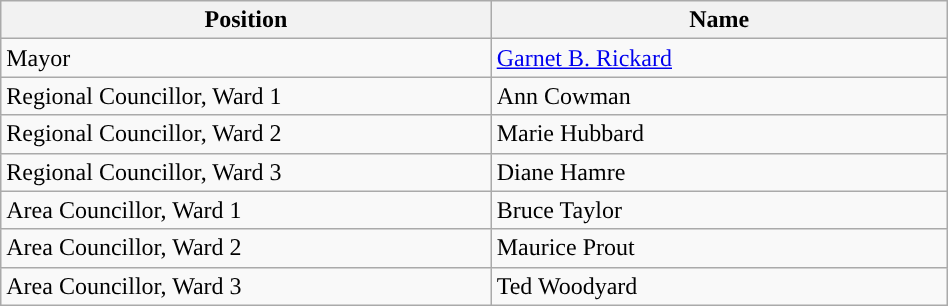<table class="wikitable" style="width:50%;">
<tr>
<th bgcolor="#DDDDFF" width="50px">Position</th>
<th bgcolor="#DDDDFF" width="50px">Name</th>
</tr>
<tr>
<td>Mayor</td>
<td><a href='#'>Garnet B. Rickard</a></td>
</tr>
<tr>
<td>Regional Councillor, Ward 1</td>
<td>Ann Cowman</td>
</tr>
<tr>
<td>Regional Councillor, Ward 2</td>
<td>Marie Hubbard</td>
</tr>
<tr>
<td>Regional Councillor, Ward 3</td>
<td>Diane Hamre</td>
</tr>
<tr>
<td>Area Councillor, Ward 1</td>
<td>Bruce Taylor</td>
</tr>
<tr>
<td>Area Councillor, Ward 2</td>
<td>Maurice Prout</td>
</tr>
<tr>
<td>Area Councillor, Ward 3</td>
<td>Ted Woodyard</td>
</tr>
</table>
